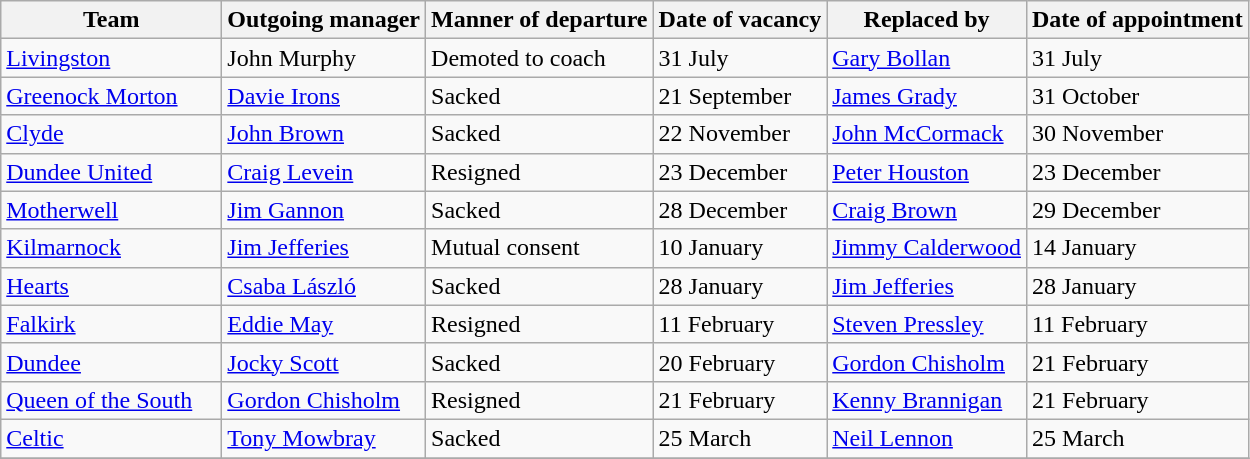<table class="wikitable">
<tr>
<th width=140>Team</th>
<th>Outgoing manager</th>
<th>Manner of departure</th>
<th>Date of vacancy</th>
<th>Replaced by</th>
<th>Date of appointment</th>
</tr>
<tr>
<td><a href='#'>Livingston</a></td>
<td> John Murphy</td>
<td>Demoted to coach</td>
<td>31 July</td>
<td> <a href='#'>Gary Bollan</a></td>
<td>31 July</td>
</tr>
<tr>
<td><a href='#'>Greenock Morton</a></td>
<td> <a href='#'>Davie Irons</a></td>
<td>Sacked</td>
<td>21 September</td>
<td> <a href='#'>James Grady</a></td>
<td>31 October</td>
</tr>
<tr>
<td><a href='#'>Clyde</a></td>
<td> <a href='#'>John Brown</a></td>
<td>Sacked</td>
<td>22 November</td>
<td> <a href='#'>John McCormack</a></td>
<td>30 November</td>
</tr>
<tr>
<td><a href='#'>Dundee United</a></td>
<td> <a href='#'>Craig Levein</a></td>
<td>Resigned</td>
<td>23 December</td>
<td> <a href='#'>Peter Houston</a></td>
<td>23 December</td>
</tr>
<tr>
<td><a href='#'>Motherwell</a></td>
<td> <a href='#'>Jim Gannon</a></td>
<td>Sacked</td>
<td>28 December</td>
<td> <a href='#'>Craig Brown</a></td>
<td>29 December</td>
</tr>
<tr>
<td><a href='#'>Kilmarnock</a></td>
<td> <a href='#'>Jim Jefferies</a></td>
<td>Mutual consent</td>
<td>10 January</td>
<td> <a href='#'>Jimmy Calderwood</a></td>
<td>14 January</td>
</tr>
<tr>
<td><a href='#'>Hearts</a></td>
<td> <a href='#'>Csaba László</a></td>
<td>Sacked</td>
<td>28 January</td>
<td> <a href='#'>Jim Jefferies</a></td>
<td>28 January</td>
</tr>
<tr>
<td><a href='#'>Falkirk</a></td>
<td> <a href='#'>Eddie May</a></td>
<td>Resigned</td>
<td>11 February</td>
<td> <a href='#'>Steven Pressley</a></td>
<td>11 February</td>
</tr>
<tr>
<td><a href='#'>Dundee</a></td>
<td> <a href='#'>Jocky Scott</a></td>
<td>Sacked</td>
<td>20 February</td>
<td> <a href='#'>Gordon Chisholm</a></td>
<td>21 February</td>
</tr>
<tr>
<td><a href='#'>Queen of the South</a></td>
<td> <a href='#'>Gordon Chisholm</a></td>
<td>Resigned</td>
<td>21 February</td>
<td> <a href='#'>Kenny Brannigan</a></td>
<td>21 February</td>
</tr>
<tr>
<td><a href='#'>Celtic</a></td>
<td> <a href='#'>Tony Mowbray</a></td>
<td>Sacked</td>
<td>25 March</td>
<td> <a href='#'>Neil Lennon</a></td>
<td>25 March</td>
</tr>
<tr>
</tr>
</table>
